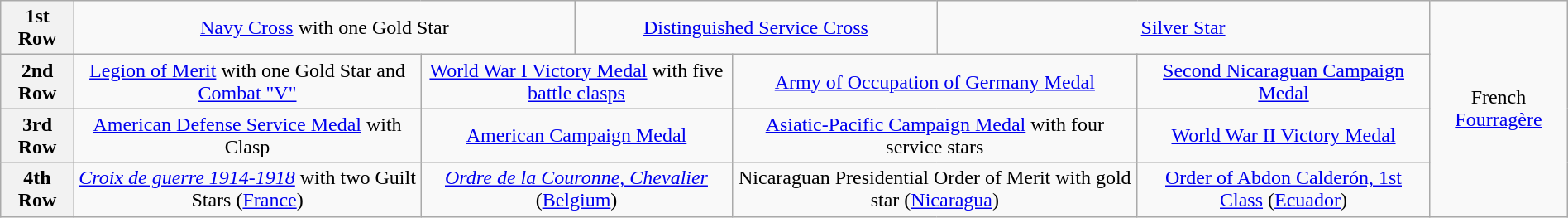<table class="wikitable" style="margin:1em auto; text-align:center;">
<tr>
<th>1st Row</th>
<td colspan="4"><a href='#'>Navy Cross</a> with one Gold Star</td>
<td colspan="4"><a href='#'>Distinguished Service Cross</a></td>
<td colspan="4"><a href='#'>Silver Star</a></td>
<td rowspan="4" align="center">French <a href='#'>Fourragère</a></td>
</tr>
<tr>
<th>2nd Row</th>
<td colspan="3"><a href='#'>Legion of Merit</a> with one Gold Star and <a href='#'>Combat "V"</a></td>
<td colspan="3"><a href='#'>World War I Victory Medal</a> with five <a href='#'>battle clasps</a></td>
<td colspan="3"><a href='#'>Army of Occupation of Germany Medal</a></td>
<td colspan="3"><a href='#'>Second Nicaraguan Campaign Medal</a></td>
</tr>
<tr>
<th>3rd Row</th>
<td colspan="3"><a href='#'>American Defense Service Medal</a> with Clasp</td>
<td colspan="3"><a href='#'>American Campaign Medal</a></td>
<td colspan="3"><a href='#'>Asiatic-Pacific Campaign Medal</a> with four service stars</td>
<td colspan="3"><a href='#'>World War II Victory Medal</a></td>
</tr>
<tr>
<th>4th Row</th>
<td colspan="3"><a href='#'><em>Croix de guerre 1914-1918</em></a> with two Guilt Stars (<a href='#'>France</a>)</td>
<td colspan="3"><a href='#'><em>Ordre de la Couronne, Chevalier</em></a> (<a href='#'>Belgium</a>)</td>
<td colspan="3">Nicaraguan Presidential Order of Merit with gold star (<a href='#'>Nicaragua</a>)</td>
<td colspan="3"><a href='#'>Order of Abdon Calderón, 1st Class</a> (<a href='#'>Ecuador</a>)</td>
</tr>
</table>
